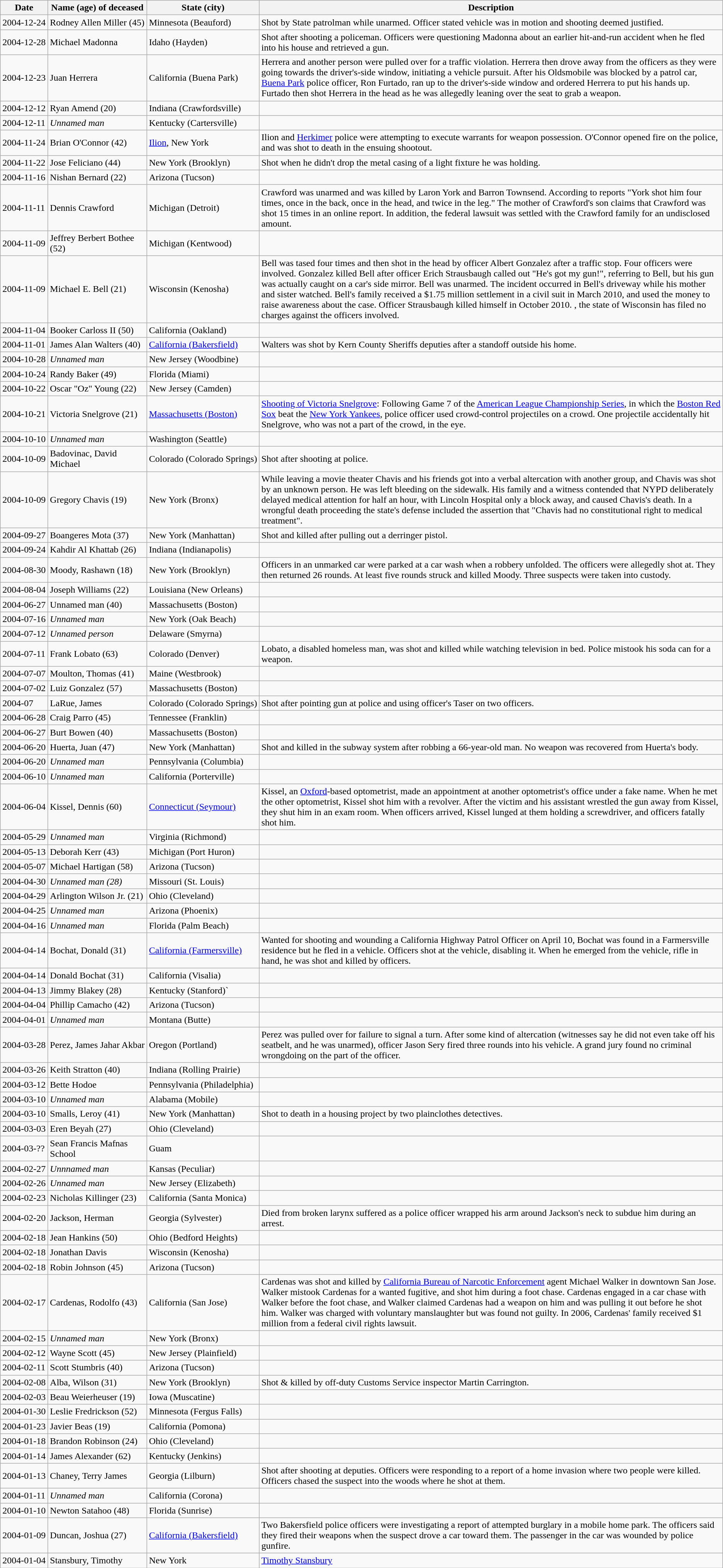<table class="wikitable sortable" border="1" id="killed">
<tr>
<th>Date</th>
<th nowrap="">Name (age) of deceased</th>
<th>State (city)</th>
<th>Description</th>
</tr>
<tr>
<td>2004-12-24</td>
<td>Rodney Allen Miller (45)</td>
<td>Minnesota (Beauford)</td>
<td>Shot by State patrolman while unarmed. Officer stated vehicle was in motion and shooting deemed justified.</td>
</tr>
<tr>
<td>2004‑12‑28</td>
<td>Michael Madonna</td>
<td>Idaho (Hayden)</td>
<td>Shot after shooting a policeman.  Officers were questioning Madonna about an earlier hit-and-run accident when he fled into his house and retrieved a gun.</td>
</tr>
<tr>
<td>2004-12-23</td>
<td>Juan Herrera</td>
<td>California (Buena Park)</td>
<td>Herrera and another person were pulled over for a traffic violation. Herrera then drove away from the officers as they were going towards the driver's-side window, initiating a vehicle pursuit. After his Oldsmobile was blocked by a patrol car, <a href='#'>Buena Park</a> police officer, Ron Furtado, ran up to the driver's-side window and ordered Herrera to put his hands up. Furtado then shot Herrera in the head as he was allegedly leaning over the seat to grab a weapon.</td>
</tr>
<tr>
<td>2004-12-12</td>
<td>Ryan Amend (20)</td>
<td>Indiana (Crawfordsville)</td>
<td></td>
</tr>
<tr>
<td>2004-12-11</td>
<td><em>Unnamed man</em></td>
<td>Kentucky (Cartersville)</td>
<td></td>
</tr>
<tr>
<td>2004-11-24</td>
<td>Brian O'Connor (42)</td>
<td><a href='#'>Ilion</a>, New York</td>
<td>Ilion and <a href='#'>Herkimer</a> police were attempting to execute warrants for weapon possession. O'Connor opened fire on the police, and was shot to death in the ensuing shootout.</td>
</tr>
<tr>
<td>2004-11-22</td>
<td>Jose Feliciano (44)</td>
<td>New York (Brooklyn)</td>
<td>Shot when he didn't drop the metal casing of a light fixture he was holding.</td>
</tr>
<tr>
<td>2004-11-16</td>
<td>Nishan Bernard (22)</td>
<td>Arizona (Tucson)</td>
<td></td>
</tr>
<tr>
<td>2004-11-11</td>
<td>Dennis Crawford</td>
<td>Michigan (Detroit)</td>
<td>Crawford was unarmed and was killed by Laron York and Barron Townsend. According to reports "York shot him four times, once in the back, once in the head, and twice in the leg." The mother of Crawford's son claims that Crawford was shot 15 times in an online report. In addition, the federal lawsuit was settled with the Crawford family for an undisclosed amount.</td>
</tr>
<tr>
<td>2004-11-09</td>
<td>Jeffrey Berbert Bothee (52)</td>
<td>Michigan (Kentwood)</td>
<td></td>
</tr>
<tr>
<td>2004-11-09</td>
<td>Michael E. Bell (21)</td>
<td>Wisconsin (Kenosha)</td>
<td>Bell was tased four times and then shot in the head by officer Albert Gonzalez after a traffic stop. Four officers were involved. Gonzalez killed Bell after officer Erich Strausbaugh called out "He's got my gun!", referring to Bell, but his gun was actually caught on a car's side mirror. Bell was unarmed. The incident occurred in Bell's driveway while his mother and sister watched. Bell's family received a $1.75 million settlement in a civil suit in March 2010, and used the money to raise awareness about the case. Officer Strausbaugh killed himself in October 2010. , the state of Wisconsin has filed no charges against the officers involved.</td>
</tr>
<tr>
<td>2004-11-04</td>
<td>Booker Carloss II (50)</td>
<td>California (Oakland)</td>
<td></td>
</tr>
<tr>
<td>2004-11-01</td>
<td>James Alan  Walters (40)</td>
<td><a href='#'>California (Bakersfield)</a></td>
<td>Walters was shot by Kern County Sheriffs deputies after a standoff outside his home.</td>
</tr>
<tr>
<td>2004-10-28</td>
<td><em>Unnamed man</em></td>
<td>New Jersey (Woodbine)</td>
<td></td>
</tr>
<tr>
<td>2004-10-24</td>
<td>Randy Baker (49)</td>
<td>Florida (Miami)</td>
<td></td>
</tr>
<tr>
<td>2004-10-22</td>
<td>Oscar "Oz" Young (22)</td>
<td>New Jersey (Camden)</td>
<td></td>
</tr>
<tr>
<td>2004-10-21</td>
<td>Victoria Snelgrove  (21)</td>
<td><a href='#'>Massachusetts (Boston)</a></td>
<td><a href='#'>Shooting of Victoria Snelgrove</a>: Following Game 7 of the <a href='#'>American League Championship Series</a>, in which the <a href='#'>Boston Red Sox</a> beat the <a href='#'>New York Yankees</a>, police officer used crowd-control projectiles on a crowd. One projectile accidentally hit Snelgrove, who was not a part of the crowd, in the eye.</td>
</tr>
<tr>
<td>2004-10-10</td>
<td><em>Unnamed man</em></td>
<td>Washington (Seattle)</td>
<td></td>
</tr>
<tr>
<td>2004-10-09</td>
<td>Badovinac, David Michael</td>
<td>Colorado (Colorado Springs)</td>
<td>Shot after shooting at police.</td>
</tr>
<tr>
<td>2004-10-09</td>
<td>Gregory Chavis (19)</td>
<td>New York (Bronx)</td>
<td>While leaving a movie theater Chavis and his friends got into a verbal altercation with another group, and Chavis was shot by an unknown person. He was left bleeding on the sidewalk. His family and a witness contended that NYPD deliberately delayed medical attention for half an hour, with Lincoln Hospital only a block away, and caused Chavis's death. In a wrongful death proceeding the state's defense included the assertion that "Chavis had no constitutional right to medical treatment".</td>
</tr>
<tr>
<td>2004-09-27</td>
<td>Boangeres Mota (37)</td>
<td>New York (Manhattan)</td>
<td>Shot and killed after pulling out a derringer pistol.</td>
</tr>
<tr>
<td>2004-09-24</td>
<td>Kahdir Al Khattab (26)</td>
<td>Indiana (Indianapolis)</td>
<td></td>
</tr>
<tr>
<td>2004-08-30</td>
<td>Moody, Rashawn (18)</td>
<td>New York (Brooklyn)</td>
<td>Officers  in an unmarked car were parked at a car wash when a robbery unfolded. The officers were allegedly shot at. They then returned 26 rounds. At least five rounds struck and killed Moody. Three suspects were taken into custody.</td>
</tr>
<tr>
<td>2004-08-04</td>
<td>Joseph Williams (22)</td>
<td>Louisiana (New Orleans)</td>
<td></td>
</tr>
<tr>
<td>2004-06-27</td>
<td>Unnamed man (40)</td>
<td>Massachusetts (Boston)</td>
<td></td>
</tr>
<tr>
<td>2004-07-16</td>
<td><em>Unnamed man</em></td>
<td>New York (Oak Beach)</td>
<td></td>
</tr>
<tr>
<td>2004-07-12</td>
<td><em>Unnamed person</em></td>
<td>Delaware (Smyrna)</td>
<td></td>
</tr>
<tr>
<td>2004-07-11</td>
<td>Frank Lobato (63)</td>
<td>Colorado (Denver)</td>
<td>Lobato, a disabled homeless man, was shot and killed while watching television in bed. Police mistook his soda can for a weapon.</td>
</tr>
<tr>
<td>2004-07-07</td>
<td>Moulton, Thomas (41)</td>
<td>Maine (Westbrook)</td>
<td></td>
</tr>
<tr>
<td>2004-07-02</td>
<td>Luiz Gonzalez (57)</td>
<td>Massachusetts (Boston)</td>
<td></td>
</tr>
<tr>
<td>2004-07</td>
<td>LaRue, James</td>
<td>Colorado (Colorado Springs)</td>
<td>Shot after pointing gun at police and using officer's Taser on two officers.</td>
</tr>
<tr>
<td>2004-06-28</td>
<td>Craig Parro (45)</td>
<td>Tennessee (Franklin)</td>
<td></td>
</tr>
<tr>
<td>2004-06-27</td>
<td>Burt Bowen (40)</td>
<td>Massachusetts (Boston)</td>
<td></td>
</tr>
<tr>
<td>2004-06-20</td>
<td>Huerta, Juan (47)</td>
<td>New York (Manhattan)</td>
<td>Shot and killed in the subway system after robbing a 66-year-old man. No weapon was recovered from Huerta's body.</td>
</tr>
<tr>
<td>2004-06-20</td>
<td><em>Unnamed man</em></td>
<td>Pennsylvania (Columbia)</td>
<td></td>
</tr>
<tr>
<td>2004-06-10</td>
<td><em>Unnamed man</em></td>
<td>California (Porterville)</td>
<td></td>
</tr>
<tr>
<td>2004-06-04</td>
<td>Kissel, Dennis (60)</td>
<td><a href='#'>Connecticut (Seymour)</a></td>
<td>Kissel, an <a href='#'>Oxford</a>-based optometrist, made an appointment at another optometrist's office under a fake name. When he met the other optometrist, Kissel shot him with a revolver. After the victim and his assistant wrestled the gun away from Kissel, they shut him in an exam room. When officers arrived, Kissel lunged at them holding a screwdriver, and officers fatally shot him.</td>
</tr>
<tr>
<td>2004-05-29</td>
<td><em>Unnamed man</em></td>
<td>Virginia (Richmond)</td>
<td></td>
</tr>
<tr>
<td>2004-05-13</td>
<td>Deborah Kerr (43)</td>
<td>Michigan (Port Huron)</td>
<td></td>
</tr>
<tr>
<td>2004-05-07</td>
<td>Michael Hartigan (58)</td>
<td>Arizona (Tucson)</td>
<td></td>
</tr>
<tr>
<td>2004-04-30</td>
<td><em>Unnamed man (28)</em></td>
<td>Missouri (St. Louis)</td>
<td></td>
</tr>
<tr>
<td>2004-04-29</td>
<td>Arlington Wilson Jr. (21)</td>
<td>Ohio (Cleveland)</td>
<td></td>
</tr>
<tr>
<td>2004-04-25</td>
<td><em>Unnamed man</em></td>
<td>Arizona (Phoenix)</td>
<td></td>
</tr>
<tr>
<td>2004-04-16</td>
<td><em>Unnamed man</em></td>
<td>Florida (Palm Beach)</td>
<td></td>
</tr>
<tr>
<td>2004-04-14</td>
<td>Bochat, Donald (31)</td>
<td><a href='#'>California (Farmersville)</a></td>
<td>Wanted for shooting and wounding a California Highway Patrol Officer on April 10, Bochat was found in a Farmersville residence but he fled in a vehicle.  Officers shot at the vehicle, disabling it.  When he emerged from the vehicle, rifle in hand, he was shot and killed by officers.</td>
</tr>
<tr>
<td>2004-04-14</td>
<td>Donald Bochat (31)</td>
<td>California (Visalia)</td>
<td></td>
</tr>
<tr>
<td>2004-04-13</td>
<td>Jimmy Blakey (28)</td>
<td>Kentucky (Stanford)`</td>
<td></td>
</tr>
<tr>
<td>2004-04-04</td>
<td>Phillip Camacho (42)</td>
<td>Arizona (Tucson)</td>
<td></td>
</tr>
<tr>
<td>2004-04-01</td>
<td><em>Unnamed man</em></td>
<td>Montana (Butte)</td>
<td></td>
</tr>
<tr>
<td>2004-03-28</td>
<td>Perez, James Jahar Akbar</td>
<td>Oregon (Portland)</td>
<td>Perez was pulled over for failure to signal a turn.<strong></strong>  After some kind of altercation (witnesses say he did not even take off his seatbelt, and he was unarmed), officer Jason Sery fired three rounds into his vehicle. A grand jury found no criminal wrongdoing on the part of the officer.</td>
</tr>
<tr>
<td>2004-03-26</td>
<td>Keith Stratton (40)</td>
<td>Indiana (Rolling Prairie)</td>
<td></td>
</tr>
<tr>
<td>2004-03-12</td>
<td>Bette Hodoe</td>
<td>Pennsylvania (Philadelphia)</td>
<td></td>
</tr>
<tr>
<td>2004-03-10</td>
<td><em>Unnamed man</em></td>
<td>Alabama (Mobile)</td>
<td></td>
</tr>
<tr>
<td>2004-03-10</td>
<td>Smalls, Leroy (41)</td>
<td>New York (Manhattan)</td>
<td>Shot to death in a housing project by two plainclothes detectives.</td>
</tr>
<tr>
<td>2004-03-03</td>
<td>Eren Beyah (27)</td>
<td>Ohio (Cleveland)</td>
<td></td>
</tr>
<tr>
<td>2004-03-??</td>
<td>Sean Francis Mafnas School</td>
<td>Guam</td>
<td></td>
</tr>
<tr>
<td>2004-02-27</td>
<td><em>Unnnamed man</em></td>
<td>Kansas (Peculiar)</td>
<td></td>
</tr>
<tr>
<td>2004-02-26</td>
<td><em>Unnamed man</em></td>
<td>New Jersey (Elizabeth)</td>
<td></td>
</tr>
<tr>
<td>2004-02-23</td>
<td>Nicholas Killinger (23)</td>
<td>California (Santa Monica)</td>
<td></td>
</tr>
<tr>
<td>2004-02-20</td>
<td>Jackson, Herman</td>
<td>Georgia (Sylvester)</td>
<td>Died from broken larynx suffered as a police officer wrapped his arm around Jackson's neck to subdue him during an arrest.</td>
</tr>
<tr>
<td>2004-02-18</td>
<td>Jean Hankins (50)</td>
<td>Ohio (Bedford Heights)</td>
<td></td>
</tr>
<tr>
<td>2004-02-18</td>
<td>Jonathan Davis</td>
<td>Wisconsin (Kenosha)</td>
<td></td>
</tr>
<tr>
<td>2004-02-18</td>
<td>Robin Johnson (45)</td>
<td>Arizona (Tucson)</td>
<td></td>
</tr>
<tr>
<td>2004-02-17</td>
<td>Cardenas, Rodolfo (43)</td>
<td>California (San Jose)</td>
<td>Cardenas was shot and killed by <a href='#'>California Bureau of Narcotic Enforcement</a> agent Michael Walker in downtown San Jose. Walker mistook Cardenas for a wanted fugitive, and shot him during a foot chase. Cardenas engaged in a car chase with Walker before the foot chase, and Walker claimed Cardenas had a weapon on him and was pulling it out before he shot him. Walker was charged with voluntary manslaughter but was found not guilty. In 2006, Cardenas' family received $1 million from a federal civil rights lawsuit.</td>
</tr>
<tr>
<td>2004-02-15</td>
<td><em>Unnamed man</em></td>
<td>New York (Bronx)</td>
<td></td>
</tr>
<tr>
<td>2004-02-12</td>
<td>Wayne Scott (45)</td>
<td>New Jersey (Plainfield)</td>
<td></td>
</tr>
<tr>
<td>2004-02-11</td>
<td>Scott Stumbris (40)</td>
<td>Arizona (Tucson)</td>
<td></td>
</tr>
<tr>
<td>2004-02-08</td>
<td>Alba, Wilson (31)</td>
<td>New York (Brooklyn)</td>
<td>Shot & killed by off-duty Customs Service inspector Martin Carrington.</td>
</tr>
<tr>
<td>2004-02-03</td>
<td>Beau Weierheuser (19)</td>
<td>Iowa (Muscatine)</td>
<td></td>
</tr>
<tr>
<td>2004-01-30</td>
<td>Leslie Fredrickson (52)</td>
<td>Minnesota (Fergus Falls)</td>
<td></td>
</tr>
<tr>
<td>2004-01-23</td>
<td>Javier Beas (19)</td>
<td>California (Pomona)</td>
<td></td>
</tr>
<tr>
<td>2004-01-18</td>
<td>Brandon Robinson (24)</td>
<td>Ohio (Cleveland)</td>
<td></td>
</tr>
<tr>
<td>2004-01-14</td>
<td>James Alexander (62)</td>
<td>Kentucky (Jenkins)</td>
<td></td>
</tr>
<tr>
<td>2004-01-13</td>
<td>Chaney, Terry James</td>
<td>Georgia (Lilburn)</td>
<td>Shot after shooting at deputies.  Officers were responding to a report of a home invasion where two people were killed.  Officers chased the suspect into the woods where he shot at them.</td>
</tr>
<tr>
<td>2004-01-11</td>
<td><em>Unnamed man</em></td>
<td>California (Corona)</td>
<td></td>
</tr>
<tr>
<td>2004-01-10</td>
<td>Newton Satahoo (48)</td>
<td>Florida (Sunrise)</td>
<td></td>
</tr>
<tr>
<td>2004-01-09</td>
<td>Duncan, Joshua (27)</td>
<td><a href='#'>California (Bakersfield)</a></td>
<td>Two Bakersfield police officers were investigating a report of attempted burglary in a mobile home park.  The officers said they fired their weapons when the suspect drove a car toward them.  The passenger in the car was wounded by police gunfire.</td>
</tr>
<tr>
<td>2004-01-04</td>
<td>Stansbury, Timothy</td>
<td>New York</td>
<td><a href='#'>Timothy Stansbury</a></td>
</tr>
</table>
